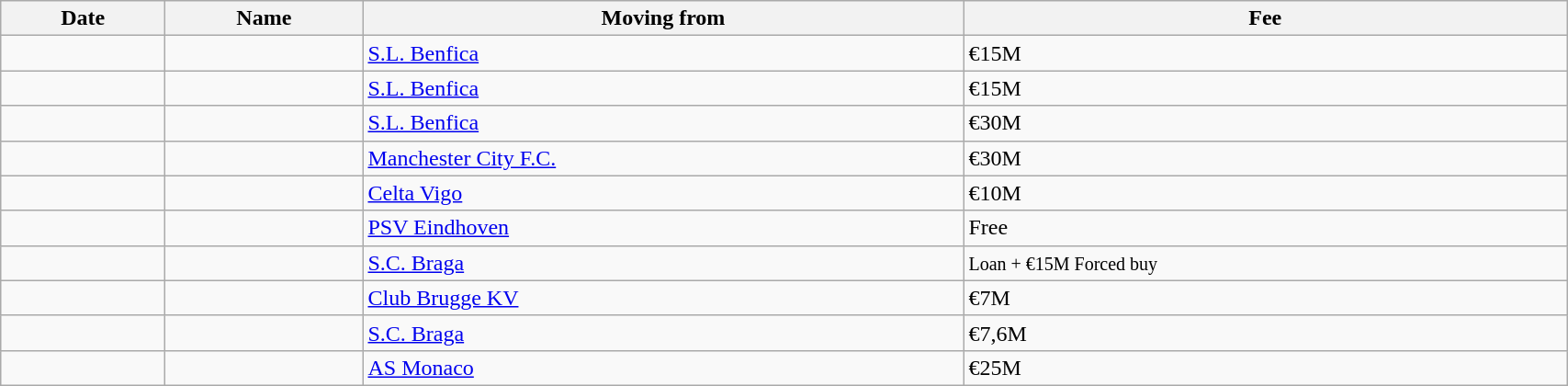<table class="wikitable sortable" width=90%>
<tr>
<th>Date</th>
<th>Name</th>
<th>Moving from</th>
<th>Fee</th>
</tr>
<tr>
<td></td>
<td> </td>
<td> <a href='#'>S.L. Benfica</a></td>
<td>€15M</td>
</tr>
<tr>
<td></td>
<td> </td>
<td> <a href='#'>S.L. Benfica</a></td>
<td>€15M</td>
</tr>
<tr>
<td></td>
<td> </td>
<td> <a href='#'>S.L. Benfica</a></td>
<td>€30M</td>
</tr>
<tr>
<td></td>
<td> </td>
<td> <a href='#'>Manchester City F.C.</a></td>
<td>€30M</td>
</tr>
<tr>
<td></td>
<td> </td>
<td> <a href='#'>Celta Vigo</a></td>
<td>€10M</td>
</tr>
<tr>
<td></td>
<td> </td>
<td> <a href='#'>PSV Eindhoven</a></td>
<td>Free</td>
</tr>
<tr>
<td></td>
<td> </td>
<td> <a href='#'>S.C. Braga</a></td>
<td> <small>Loan + €15M Forced buy</small></td>
</tr>
<tr>
<td></td>
<td> </td>
<td> <a href='#'>Club Brugge KV</a></td>
<td>€7M</td>
</tr>
<tr>
<td></td>
<td> </td>
<td> <a href='#'>S.C. Braga</a></td>
<td>€7,6M</td>
</tr>
<tr>
<td></td>
<td> </td>
<td> <a href='#'>AS Monaco</a></td>
<td>€25M</td>
</tr>
</table>
